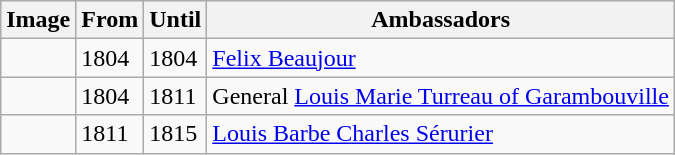<table class="wikitable centre">
<tr>
<th>Image</th>
<th>From</th>
<th>Until</th>
<th>Ambassadors</th>
</tr>
<tr>
<td></td>
<td>1804</td>
<td>1804</td>
<td><a href='#'>Felix Beaujour</a></td>
</tr>
<tr>
<td></td>
<td>1804</td>
<td>1811</td>
<td>General <a href='#'>Louis Marie Turreau of Garambouville</a></td>
</tr>
<tr>
<td></td>
<td>1811</td>
<td>1815</td>
<td><a href='#'>Louis Barbe Charles Sérurier</a></td>
</tr>
</table>
